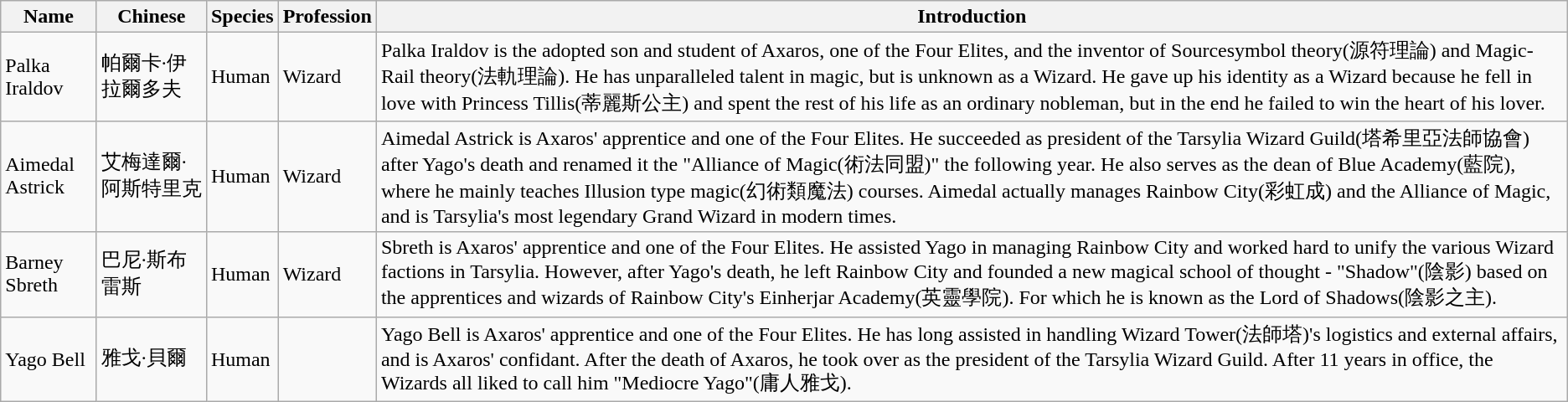<table class="wikitable">
<tr>
<th>Name</th>
<th>Chinese</th>
<th>Species</th>
<th>Profession</th>
<th>Introduction</th>
</tr>
<tr>
<td>Palka Iraldov</td>
<td>帕爾卡·伊拉爾多夫</td>
<td>Human</td>
<td>Wizard</td>
<td>Palka Iraldov is the adopted son and student of Axaros, one of the Four Elites, and the inventor of Sourcesymbol theory(源符理論) and Magic-Rail theory(法軌理論). He has unparalleled talent in magic, but is unknown as a Wizard. He gave up his identity as a Wizard because he fell in love with Princess Tillis(蒂麗斯公主) and spent the rest of his life as an ordinary nobleman, but in the end he failed to win the heart of his lover.</td>
</tr>
<tr>
<td>Aimedal Astrick</td>
<td>艾梅達爾·阿斯特里克</td>
<td>Human</td>
<td>Wizard</td>
<td>Aimedal Astrick is Axaros' apprentice and one of the Four Elites. He succeeded as president of the Tarsylia Wizard Guild(塔希里亞法師協會) after Yago's death and renamed it the "Alliance of Magic(術法同盟)" the following year. He also serves as the dean of Blue Academy(藍院), where he mainly teaches Illusion type magic(幻術類魔法) courses. Aimedal actually manages Rainbow City(彩虹成) and the Alliance of Magic, and is Tarsylia's most legendary Grand Wizard in modern times.</td>
</tr>
<tr>
<td>Barney Sbreth</td>
<td>巴尼·斯布雷斯</td>
<td>Human</td>
<td>Wizard</td>
<td>Sbreth is Axaros' apprentice and one of the Four Elites. He assisted Yago in managing Rainbow City and worked hard to unify the various Wizard factions in Tarsylia. However, after Yago's death, he left Rainbow City and founded a new magical school of thought - "Shadow"(陰影) based on the apprentices and wizards of Rainbow City's Einherjar Academy(英靈學院). For which he is known as the Lord of Shadows(陰影之主).</td>
</tr>
<tr>
<td>Yago Bell</td>
<td>雅戈·貝爾</td>
<td>Human</td>
<td></td>
<td>Yago Bell is Axaros' apprentice and one of the Four Elites. He has long assisted in handling Wizard Tower(法師塔)'s logistics and external affairs, and is Axaros' confidant. After the death of Axaros, he took over as the president of the Tarsylia Wizard Guild. After 11 years in office, the Wizards all liked to call him "Mediocre Yago"(庸人雅戈).</td>
</tr>
</table>
